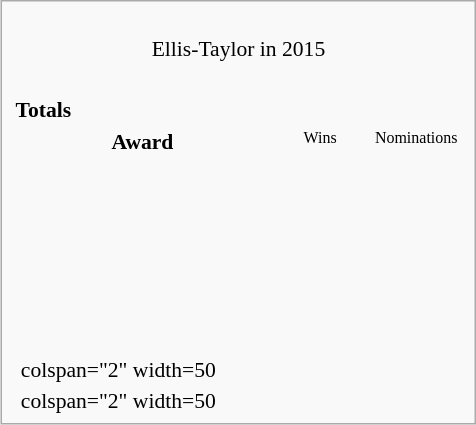<table class="infobox" style="width: 22em; text-align: left; font-size: 90%; vertical-align: middle;">
<tr>
<td colspan="3" style="text-align:center;"><br> Ellis-Taylor in 2015</td>
</tr>
<tr>
<td colspan="3"><br><table class="collapsible collapsed" width=100%>
<tr>
<th colspan="3" style="background-color#d9e8ff" text-align:center;">Totals</th>
</tr>
<tr style="background-color#d9e8ff; text-align:center;">
<th style="vertical-align: middle;">Award</th>
<td style="background#cceecc; font-size:8pt;" width="60px">Wins</td>
<td style="background#eecccc; font-size:8pt;" width="60px">Nominations</td>
</tr>
<tr>
<td align=center><br></td>
<td></td>
<td></td>
</tr>
<tr>
<td align=center><br></td>
<td></td>
<td></td>
</tr>
<tr>
<td align=center><br></td>
<td></td>
<td></td>
</tr>
<tr>
<td align=center><br></td>
<td></td>
<td></td>
</tr>
<tr>
<td align=center><br></td>
<td></td>
<td></td>
</tr>
<tr>
<td align=center><br></td>
<td></td>
<td></td>
</tr>
<tr>
</tr>
</table>
</td>
</tr>
<tr style="background-color#d9e8ff">
<td></td>
<td>colspan="2" width=50 </td>
</tr>
<tr>
<td></td>
<td>colspan="2" width=50 </td>
</tr>
</table>
